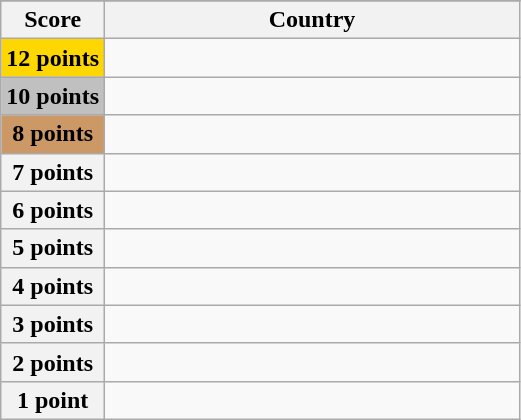<table class="wikitable">
<tr>
</tr>
<tr>
<th scope="col" width="20%">Score</th>
<th scope="col">Country</th>
</tr>
<tr>
<th scope="row" style="background:gold">12 points</th>
<td></td>
</tr>
<tr>
<th scope="row" style="background:silver">10 points</th>
<td></td>
</tr>
<tr>
<th scope="row" style="background:#CC9966">8 points</th>
<td></td>
</tr>
<tr>
<th scope="row">7 points</th>
<td></td>
</tr>
<tr>
<th scope="row">6 points</th>
<td></td>
</tr>
<tr>
<th scope="row">5 points</th>
<td></td>
</tr>
<tr>
<th scope="row">4 points</th>
<td></td>
</tr>
<tr>
<th scope="row">3 points</th>
<td></td>
</tr>
<tr>
<th scope="row">2 points</th>
<td></td>
</tr>
<tr>
<th scope="row">1 point</th>
<td></td>
</tr>
</table>
